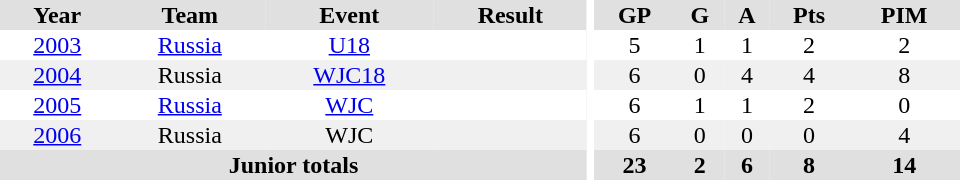<table border="0" cellpadding="1" cellspacing="0" ID="Table3" style="text-align:center; width:40em">
<tr ALIGN="center" bgcolor="#e0e0e0">
<th>Year</th>
<th>Team</th>
<th>Event</th>
<th>Result</th>
<th rowspan="99" bgcolor="#ffffff"></th>
<th>GP</th>
<th>G</th>
<th>A</th>
<th>Pts</th>
<th>PIM</th>
</tr>
<tr>
<td><a href='#'>2003</a></td>
<td><a href='#'>Russia</a></td>
<td><a href='#'>U18</a></td>
<td></td>
<td>5</td>
<td>1</td>
<td>1</td>
<td>2</td>
<td>2</td>
</tr>
<tr bgcolor="#f0f0f0">
<td><a href='#'>2004</a></td>
<td>Russia</td>
<td><a href='#'>WJC18</a></td>
<td></td>
<td>6</td>
<td>0</td>
<td>4</td>
<td>4</td>
<td>8</td>
</tr>
<tr>
<td><a href='#'>2005</a></td>
<td><a href='#'>Russia</a></td>
<td><a href='#'>WJC</a></td>
<td></td>
<td>6</td>
<td>1</td>
<td>1</td>
<td>2</td>
<td>0</td>
</tr>
<tr bgcolor="#f0f0f0">
<td><a href='#'>2006</a></td>
<td>Russia</td>
<td>WJC</td>
<td></td>
<td>6</td>
<td>0</td>
<td>0</td>
<td>0</td>
<td>4</td>
</tr>
<tr bgcolor="#e0e0e0">
<th colspan="4">Junior totals</th>
<th>23</th>
<th>2</th>
<th>6</th>
<th>8</th>
<th>14</th>
</tr>
</table>
